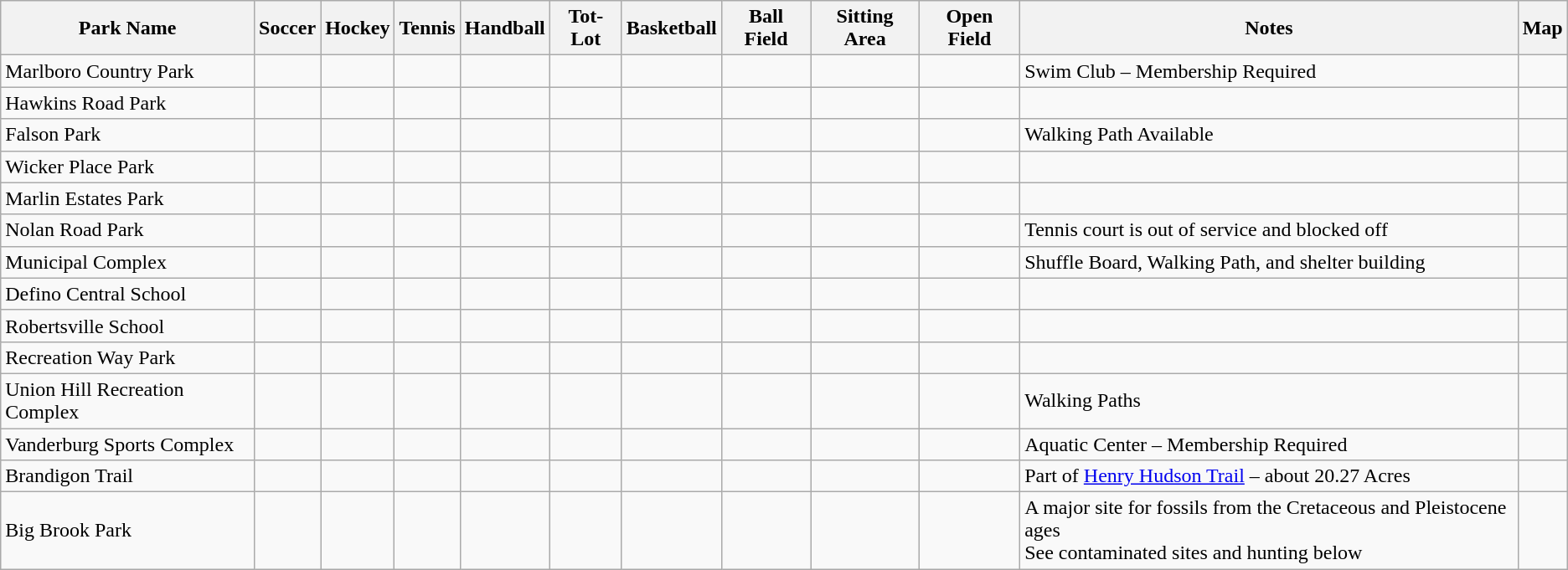<table class="wikitable sortable">
<tr>
<th>Park Name</th>
<th>Soccer</th>
<th>Hockey</th>
<th>Tennis</th>
<th>Handball</th>
<th>Tot-Lot</th>
<th>Basketball</th>
<th>Ball Field</th>
<th>Sitting Area</th>
<th>Open Field</th>
<th class="unsortable">Notes</th>
<th>Map</th>
</tr>
<tr>
<td>Marlboro Country Park</td>
<td></td>
<td></td>
<td></td>
<td></td>
<td></td>
<td></td>
<td></td>
<td></td>
<td></td>
<td>Swim Club – Membership Required</td>
<td></td>
</tr>
<tr>
<td>Hawkins Road Park</td>
<td></td>
<td></td>
<td></td>
<td></td>
<td></td>
<td></td>
<td></td>
<td></td>
<td></td>
<td></td>
<td></td>
</tr>
<tr>
<td>Falson Park</td>
<td></td>
<td></td>
<td></td>
<td></td>
<td></td>
<td></td>
<td></td>
<td></td>
<td></td>
<td>Walking Path Available</td>
<td></td>
</tr>
<tr>
<td>Wicker Place Park</td>
<td></td>
<td></td>
<td></td>
<td></td>
<td></td>
<td></td>
<td></td>
<td></td>
<td></td>
<td></td>
<td></td>
</tr>
<tr>
<td>Marlin Estates Park</td>
<td></td>
<td></td>
<td></td>
<td></td>
<td></td>
<td></td>
<td></td>
<td></td>
<td></td>
<td></td>
<td></td>
</tr>
<tr>
<td>Nolan Road Park</td>
<td></td>
<td></td>
<td></td>
<td></td>
<td></td>
<td></td>
<td></td>
<td></td>
<td></td>
<td>Tennis court is out of service and blocked off</td>
<td></td>
</tr>
<tr>
<td>Municipal Complex</td>
<td></td>
<td></td>
<td></td>
<td></td>
<td></td>
<td></td>
<td></td>
<td></td>
<td></td>
<td>Shuffle Board, Walking Path, and shelter building</td>
<td></td>
</tr>
<tr>
<td>Defino Central School</td>
<td></td>
<td></td>
<td></td>
<td></td>
<td></td>
<td></td>
<td></td>
<td></td>
<td></td>
<td></td>
<td></td>
</tr>
<tr>
<td>Robertsville School</td>
<td></td>
<td></td>
<td></td>
<td></td>
<td></td>
<td></td>
<td></td>
<td></td>
<td></td>
<td></td>
<td></td>
</tr>
<tr>
<td>Recreation Way Park</td>
<td></td>
<td></td>
<td></td>
<td></td>
<td></td>
<td></td>
<td></td>
<td></td>
<td></td>
<td></td>
<td></td>
</tr>
<tr>
<td>Union Hill Recreation Complex</td>
<td></td>
<td></td>
<td></td>
<td></td>
<td></td>
<td></td>
<td></td>
<td></td>
<td></td>
<td>Walking Paths</td>
<td></td>
</tr>
<tr>
<td>Vanderburg Sports Complex</td>
<td></td>
<td></td>
<td></td>
<td></td>
<td></td>
<td></td>
<td></td>
<td></td>
<td></td>
<td>Aquatic Center – Membership Required</td>
<td></td>
</tr>
<tr>
<td>Brandigon Trail</td>
<td></td>
<td></td>
<td></td>
<td></td>
<td></td>
<td></td>
<td></td>
<td></td>
<td></td>
<td>Part of <a href='#'>Henry Hudson Trail</a> – about 20.27 Acres</td>
<td></td>
</tr>
<tr>
<td>Big Brook Park</td>
<td></td>
<td></td>
<td></td>
<td></td>
<td></td>
<td></td>
<td></td>
<td></td>
<td></td>
<td>A major site for fossils from the Cretaceous and Pleistocene ages <br> See contaminated sites and hunting below</td>
<td></td>
</tr>
</table>
